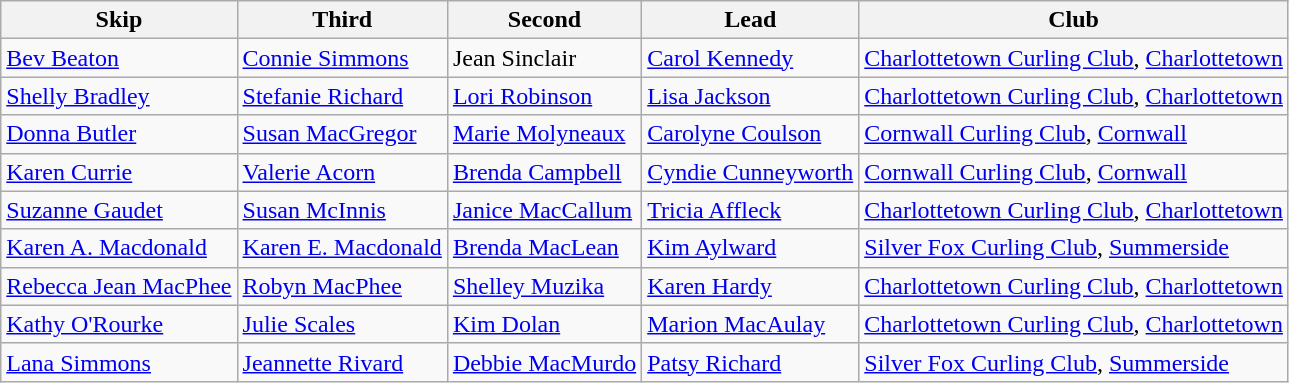<table class="wikitable">
<tr>
<th>Skip</th>
<th>Third</th>
<th>Second</th>
<th>Lead</th>
<th>Club</th>
</tr>
<tr>
<td><a href='#'>Bev Beaton</a></td>
<td><a href='#'>Connie Simmons</a></td>
<td>Jean Sinclair</td>
<td><a href='#'>Carol Kennedy</a></td>
<td><a href='#'>Charlottetown Curling Club</a>, <a href='#'>Charlottetown</a></td>
</tr>
<tr>
<td><a href='#'>Shelly Bradley</a></td>
<td><a href='#'>Stefanie Richard</a></td>
<td><a href='#'>Lori Robinson</a></td>
<td><a href='#'>Lisa Jackson</a></td>
<td><a href='#'>Charlottetown Curling Club</a>, <a href='#'>Charlottetown</a></td>
</tr>
<tr>
<td><a href='#'>Donna Butler</a></td>
<td><a href='#'>Susan MacGregor</a></td>
<td><a href='#'>Marie Molyneaux</a></td>
<td><a href='#'>Carolyne Coulson</a></td>
<td><a href='#'>Cornwall Curling Club</a>, <a href='#'>Cornwall</a></td>
</tr>
<tr>
<td><a href='#'>Karen Currie</a></td>
<td><a href='#'>Valerie Acorn</a></td>
<td><a href='#'>Brenda Campbell</a></td>
<td><a href='#'>Cyndie Cunneyworth</a></td>
<td><a href='#'>Cornwall Curling Club</a>, <a href='#'>Cornwall</a></td>
</tr>
<tr>
<td><a href='#'>Suzanne Gaudet</a></td>
<td><a href='#'>Susan McInnis</a></td>
<td><a href='#'>Janice MacCallum</a></td>
<td><a href='#'>Tricia Affleck</a></td>
<td><a href='#'>Charlottetown Curling Club</a>, <a href='#'>Charlottetown</a></td>
</tr>
<tr>
<td><a href='#'>Karen A. Macdonald</a></td>
<td><a href='#'>Karen E. Macdonald</a></td>
<td><a href='#'>Brenda MacLean</a></td>
<td><a href='#'>Kim Aylward</a></td>
<td><a href='#'>Silver Fox Curling Club</a>, <a href='#'>Summerside</a></td>
</tr>
<tr>
<td><a href='#'>Rebecca Jean MacPhee</a></td>
<td><a href='#'>Robyn MacPhee</a></td>
<td><a href='#'>Shelley Muzika</a></td>
<td><a href='#'>Karen Hardy</a></td>
<td><a href='#'>Charlottetown Curling Club</a>, <a href='#'>Charlottetown</a></td>
</tr>
<tr>
<td><a href='#'>Kathy O'Rourke</a></td>
<td><a href='#'>Julie Scales</a></td>
<td><a href='#'>Kim Dolan</a></td>
<td><a href='#'>Marion MacAulay</a></td>
<td><a href='#'>Charlottetown Curling Club</a>, <a href='#'>Charlottetown</a></td>
</tr>
<tr>
<td><a href='#'>Lana Simmons</a></td>
<td><a href='#'>Jeannette Rivard</a></td>
<td><a href='#'>Debbie MacMurdo</a></td>
<td><a href='#'>Patsy Richard</a></td>
<td><a href='#'>Silver Fox Curling Club</a>, <a href='#'>Summerside</a></td>
</tr>
</table>
